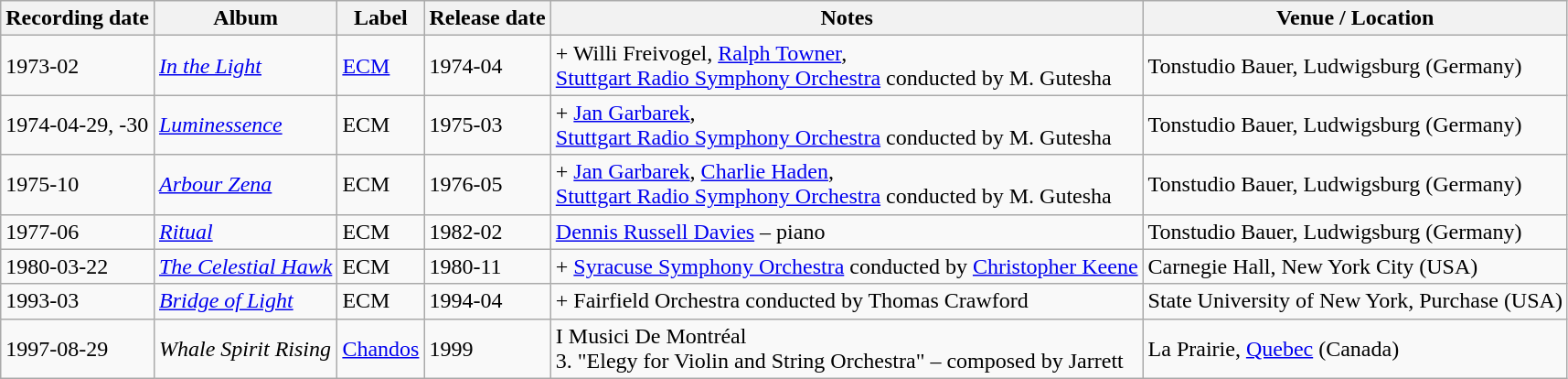<table class="wikitable sortable">
<tr>
<th>Recording date</th>
<th>Album</th>
<th>Label</th>
<th>Release date</th>
<th>Notes</th>
<th>Venue / Location</th>
</tr>
<tr>
<td>1973-02</td>
<td><em><a href='#'>In the Light</a></em></td>
<td><a href='#'>ECM</a></td>
<td>1974-04</td>
<td>+ Willi Freivogel, <a href='#'>Ralph Towner</a>,<br><a href='#'>Stuttgart Radio Symphony Orchestra</a> conducted by M. Gutesha</td>
<td>Tonstudio Bauer, Ludwigsburg (Germany)</td>
</tr>
<tr>
<td>1974-04-29, -30</td>
<td><em><a href='#'>Luminessence</a></em></td>
<td>ECM</td>
<td>1975-03</td>
<td>+ <a href='#'>Jan Garbarek</a>, <br><a href='#'>Stuttgart Radio Symphony Orchestra</a> conducted by M. Gutesha</td>
<td>Tonstudio Bauer, Ludwigsburg (Germany)</td>
</tr>
<tr>
<td>1975-10</td>
<td><em><a href='#'>Arbour Zena</a></em></td>
<td>ECM</td>
<td>1976-05</td>
<td>+ <a href='#'>Jan Garbarek</a>, <a href='#'>Charlie Haden</a>,<br><a href='#'>Stuttgart Radio Symphony Orchestra</a> conducted by M. Gutesha</td>
<td>Tonstudio Bauer, Ludwigsburg (Germany)</td>
</tr>
<tr>
<td>1977-06</td>
<td><em> <a href='#'>Ritual</a></em></td>
<td>ECM</td>
<td>1982-02</td>
<td><a href='#'>Dennis Russell Davies</a> – piano</td>
<td>Tonstudio Bauer, Ludwigsburg (Germany)</td>
</tr>
<tr>
<td>1980-03-22</td>
<td><em><a href='#'>The Celestial Hawk</a></em></td>
<td>ECM</td>
<td>1980-11</td>
<td>+ <a href='#'>Syracuse Symphony Orchestra</a> conducted by <a href='#'>Christopher Keene</a></td>
<td>Carnegie Hall, New York City (USA)</td>
</tr>
<tr>
<td>1993-03</td>
<td><em><a href='#'>Bridge of Light</a></em></td>
<td>ECM</td>
<td>1994-04</td>
<td>+ Fairfield Orchestra conducted by Thomas Crawford</td>
<td>State University of New York, Purchase (USA)</td>
</tr>
<tr>
<td>1997-08-29</td>
<td><em>Whale Spirit Rising</em></td>
<td><a href='#'>Chandos</a></td>
<td>1999</td>
<td>I Musici De Montréal <br>3. "Elegy for Violin and String Orchestra" – composed by Jarrett</td>
<td>La Prairie, <a href='#'>Quebec</a> (Canada)</td>
</tr>
</table>
